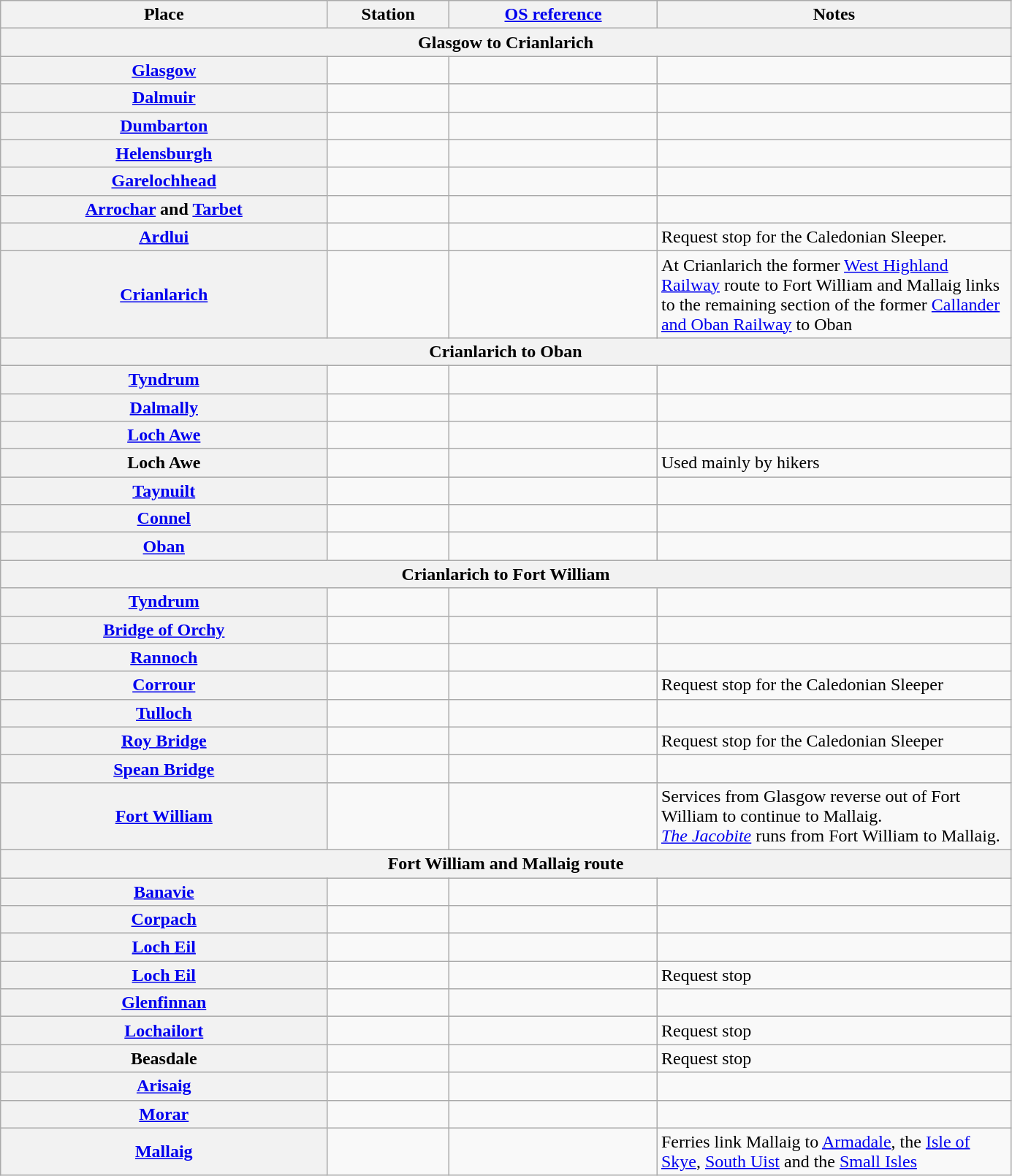<table - class="wikitable" style="width:73%;" >
<tr>
<th scope="col">Place</th>
<th scope="col">Station</th>
<th scope="col"><a href='#'>OS reference</a></th>
<th scope="col" style="width:35%;">Notes</th>
</tr>
<tr>
<th colspan="4">Glasgow to Crianlarich</th>
</tr>
<tr>
<th scope="row"><a href='#'>Glasgow</a></th>
<td></td>
<td></td>
<td></td>
</tr>
<tr>
<th scope="row"><a href='#'>Dalmuir</a></th>
<td></td>
<td></td>
<td></td>
</tr>
<tr>
<th scope="row"><a href='#'>Dumbarton</a></th>
<td></td>
<td></td>
<td></td>
</tr>
<tr>
<th scope="row"><a href='#'>Helensburgh</a></th>
<td></td>
<td></td>
<td></td>
</tr>
<tr>
<th scope="row"><a href='#'>Garelochhead</a></th>
<td></td>
<td></td>
<td></td>
</tr>
<tr>
<th scope="row"><a href='#'>Arrochar</a> and <a href='#'>Tarbet</a></th>
<td></td>
<td></td>
<td></td>
</tr>
<tr>
<th scope="row"><a href='#'>Ardlui</a></th>
<td></td>
<td></td>
<td>Request stop for the Caledonian Sleeper.</td>
</tr>
<tr>
<th scope="row"><a href='#'>Crianlarich</a></th>
<td></td>
<td></td>
<td>At Crianlarich the former <a href='#'>West Highland Railway</a> route to Fort William and Mallaig links to the remaining section of the former <a href='#'>Callander and Oban Railway</a> to Oban</td>
</tr>
<tr>
<th colspan="4">Crianlarich to Oban</th>
</tr>
<tr>
<th scope="row"><a href='#'>Tyndrum</a></th>
<td></td>
<td></td>
<td></td>
</tr>
<tr>
<th scope="row"><a href='#'>Dalmally</a></th>
<td></td>
<td></td>
<td></td>
</tr>
<tr>
<th scope="row"><a href='#'>Loch Awe</a></th>
<td></td>
<td></td>
<td></td>
</tr>
<tr>
<th scope="row">Loch Awe</th>
<td></td>
<td></td>
<td>Used mainly by hikers</td>
</tr>
<tr>
<th scope="row"><a href='#'>Taynuilt</a></th>
<td></td>
<td></td>
<td></td>
</tr>
<tr>
<th scope="row"><a href='#'>Connel</a></th>
<td></td>
<td></td>
<td></td>
</tr>
<tr>
<th scope="row"><a href='#'>Oban</a></th>
<td></td>
<td></td>
<td></td>
</tr>
<tr>
<th colspan="4">Crianlarich to Fort William</th>
</tr>
<tr>
<th scope="row"><a href='#'>Tyndrum</a></th>
<td></td>
<td></td>
<td></td>
</tr>
<tr>
<th scope="row"><a href='#'>Bridge of Orchy</a></th>
<td></td>
<td></td>
<td></td>
</tr>
<tr>
<th scope="row"><a href='#'>Rannoch</a></th>
<td></td>
<td></td>
<td></td>
</tr>
<tr>
<th scope="row"><a href='#'>Corrour</a></th>
<td></td>
<td></td>
<td>Request stop for the Caledonian Sleeper</td>
</tr>
<tr>
<th scope="row"><a href='#'>Tulloch</a></th>
<td></td>
<td></td>
<td></td>
</tr>
<tr>
<th scope="row"><a href='#'>Roy Bridge</a></th>
<td></td>
<td></td>
<td>Request stop for the Caledonian Sleeper</td>
</tr>
<tr>
<th scope="row"><a href='#'>Spean Bridge</a></th>
<td></td>
<td></td>
<td></td>
</tr>
<tr>
<th scope="row"><a href='#'>Fort William</a></th>
<td></td>
<td></td>
<td>Services from Glasgow reverse out of Fort William to continue to Mallaig.<br><em><a href='#'>The Jacobite</a></em> runs from Fort William to Mallaig.</td>
</tr>
<tr>
<th colspan="4">Fort William and Mallaig route</th>
</tr>
<tr>
<th scope="row"><a href='#'>Banavie</a></th>
<td></td>
<td></td>
<td></td>
</tr>
<tr>
<th scope="row"><a href='#'>Corpach</a></th>
<td></td>
<td></td>
<td></td>
</tr>
<tr>
<th scope="row"><a href='#'>Loch Eil</a></th>
<td></td>
<td></td>
<td></td>
</tr>
<tr>
<th scope="row"><a href='#'>Loch Eil</a></th>
<td></td>
<td></td>
<td>Request stop</td>
</tr>
<tr>
<th scope="row"><a href='#'>Glenfinnan</a></th>
<td></td>
<td></td>
<td></td>
</tr>
<tr>
<th scope="row"><a href='#'>Lochailort</a></th>
<td></td>
<td></td>
<td>Request stop</td>
</tr>
<tr>
<th scope="row">Beasdale</th>
<td></td>
<td></td>
<td>Request stop</td>
</tr>
<tr>
<th scope="row"><a href='#'>Arisaig</a></th>
<td></td>
<td></td>
<td></td>
</tr>
<tr>
<th scope="row"><a href='#'>Morar</a></th>
<td></td>
<td></td>
<td></td>
</tr>
<tr>
<th scope="row"><a href='#'>Mallaig</a></th>
<td></td>
<td></td>
<td>Ferries link Mallaig to <a href='#'>Armadale</a>, the <a href='#'>Isle of Skye</a>, <a href='#'>South Uist</a> and the <a href='#'>Small Isles</a></td>
</tr>
</table>
